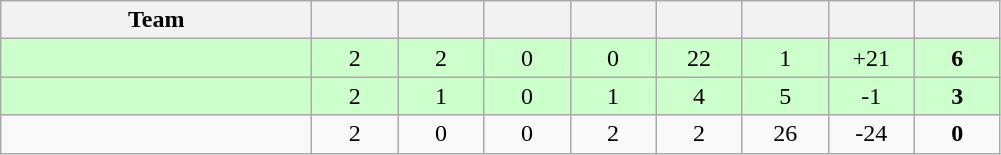<table class="wikitable" style="text-align: center;">
<tr>
<th width=200>Team</th>
<th width=50 abbr="Played"></th>
<th width=50 abbr="Won"></th>
<th width=50 abbr="Drawn"></th>
<th width=50 abbr="Lost"></th>
<th width=50 abbr="Goals for"></th>
<th width=50 abbr="Goals against"></th>
<th width=50 abbr="Goal difference"></th>
<th width=50 abbr="Points"></th>
</tr>
<tr align=center style="background:#ccffcc;">
<td align="left"><strong></strong></td>
<td>2</td>
<td>2</td>
<td>0</td>
<td>0</td>
<td>22</td>
<td>1</td>
<td>+21</td>
<td><strong>6</strong></td>
</tr>
<tr align=center style="background:#ccffcc;">
<td align="left"><strong></strong></td>
<td>2</td>
<td>1</td>
<td>0</td>
<td>1</td>
<td>4</td>
<td>5</td>
<td>-1</td>
<td><strong>3</strong></td>
</tr>
<tr>
<td align="left"></td>
<td>2</td>
<td>0</td>
<td>0</td>
<td>2</td>
<td>2</td>
<td>26</td>
<td>-24</td>
<td><strong>0</strong></td>
</tr>
</table>
